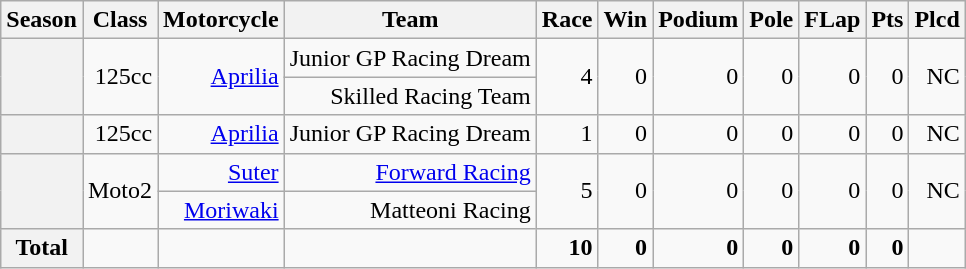<table class="wikitable" style="text-align:right">
<tr>
<th>Season</th>
<th>Class</th>
<th>Motorcycle</th>
<th>Team</th>
<th>Race</th>
<th>Win</th>
<th>Podium</th>
<th>Pole</th>
<th>FLap</th>
<th>Pts</th>
<th>Plcd</th>
</tr>
<tr>
<th rowspan=2></th>
<td rowspan=2>125cc</td>
<td rowspan=2><a href='#'>Aprilia</a></td>
<td>Junior GP Racing Dream</td>
<td rowspan=2>4</td>
<td rowspan=2>0</td>
<td rowspan=2>0</td>
<td rowspan=2>0</td>
<td rowspan=2>0</td>
<td rowspan=2>0</td>
<td rowspan=2>NC</td>
</tr>
<tr>
<td>Skilled Racing Team</td>
</tr>
<tr>
<th></th>
<td>125cc</td>
<td><a href='#'>Aprilia</a></td>
<td>Junior GP Racing Dream</td>
<td>1</td>
<td>0</td>
<td>0</td>
<td>0</td>
<td>0</td>
<td>0</td>
<td>NC</td>
</tr>
<tr>
<th rowspan=2></th>
<td rowspan=2>Moto2</td>
<td><a href='#'>Suter</a></td>
<td><a href='#'>Forward Racing</a></td>
<td rowspan=2>5</td>
<td rowspan=2>0</td>
<td rowspan=2>0</td>
<td rowspan=2>0</td>
<td rowspan=2>0</td>
<td rowspan=2>0</td>
<td rowspan=2>NC</td>
</tr>
<tr>
<td><a href='#'>Moriwaki</a></td>
<td>Matteoni Racing</td>
</tr>
<tr>
<th>Total</th>
<td></td>
<td></td>
<td></td>
<td><strong>10</strong></td>
<td><strong>0</strong></td>
<td><strong>0</strong></td>
<td><strong>0</strong></td>
<td><strong>0</strong></td>
<td><strong>0</strong></td>
<td></td>
</tr>
</table>
